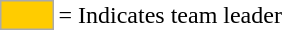<table>
<tr>
<td style="background:#fc0; border:1px solid #aaa; width:2em;"></td>
<td>= Indicates team leader</td>
</tr>
</table>
